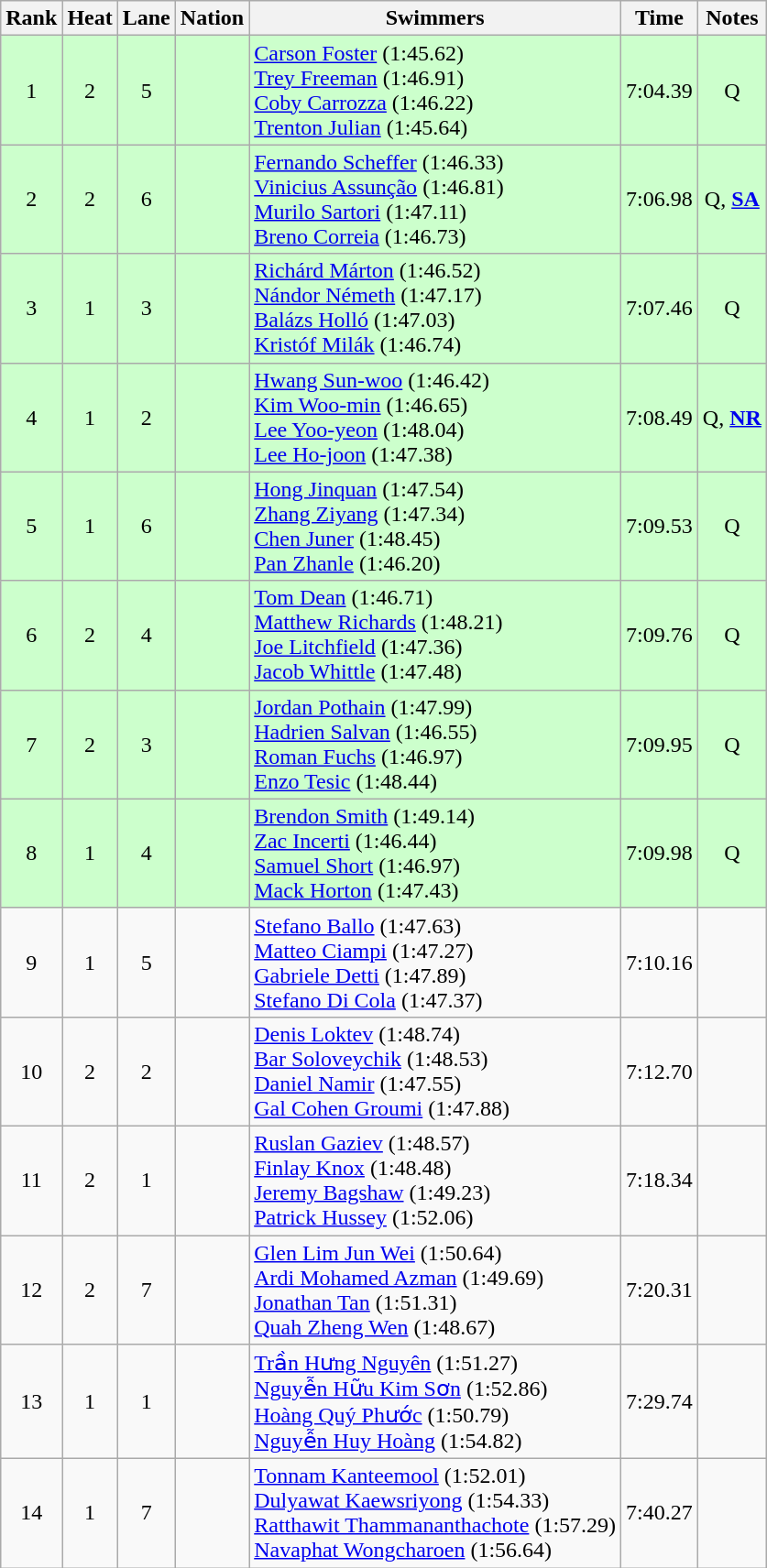<table class="wikitable sortable" style="text-align:center">
<tr>
<th>Rank</th>
<th>Heat</th>
<th>Lane</th>
<th>Nation</th>
<th>Swimmers</th>
<th>Time</th>
<th>Notes</th>
</tr>
<tr bgcolor=ccffcc>
<td>1</td>
<td>2</td>
<td>5</td>
<td align=left></td>
<td align=left><a href='#'>Carson Foster</a> (1:45.62)<br><a href='#'>Trey Freeman</a> (1:46.91)<br><a href='#'>Coby Carrozza</a> (1:46.22)<br><a href='#'>Trenton Julian</a> (1:45.64)</td>
<td>7:04.39</td>
<td>Q</td>
</tr>
<tr bgcolor=ccffcc>
<td>2</td>
<td>2</td>
<td>6</td>
<td align=left></td>
<td align=left><a href='#'>Fernando Scheffer</a> (1:46.33)<br><a href='#'>Vinicius Assunção</a> (1:46.81)<br><a href='#'>Murilo Sartori</a> (1:47.11)<br><a href='#'>Breno Correia</a> (1:46.73)</td>
<td>7:06.98</td>
<td>Q, <strong><a href='#'>SA</a></strong></td>
</tr>
<tr bgcolor=ccffcc>
<td>3</td>
<td>1</td>
<td>3</td>
<td align=left></td>
<td align=left><a href='#'>Richárd Márton</a> (1:46.52)<br><a href='#'>Nándor Németh</a> (1:47.17)<br><a href='#'>Balázs Holló</a> (1:47.03)<br><a href='#'>Kristóf Milák</a> (1:46.74)</td>
<td>7:07.46</td>
<td>Q</td>
</tr>
<tr bgcolor=ccffcc>
<td>4</td>
<td>1</td>
<td>2</td>
<td align=left></td>
<td align=left><a href='#'>Hwang Sun-woo</a> (1:46.42)<br><a href='#'>Kim Woo-min</a> (1:46.65)<br><a href='#'>Lee Yoo-yeon</a> (1:48.04)<br><a href='#'>Lee Ho-joon</a> (1:47.38)</td>
<td>7:08.49</td>
<td>Q, <strong><a href='#'>NR</a></strong></td>
</tr>
<tr bgcolor=ccffcc>
<td>5</td>
<td>1</td>
<td>6</td>
<td align=left></td>
<td align=left><a href='#'>Hong Jinquan</a> (1:47.54)<br><a href='#'>Zhang Ziyang</a> (1:47.34)<br><a href='#'>Chen Juner</a> (1:48.45)<br><a href='#'>Pan Zhanle</a> (1:46.20)</td>
<td>7:09.53</td>
<td>Q</td>
</tr>
<tr bgcolor=ccffcc>
<td>6</td>
<td>2</td>
<td>4</td>
<td align=left></td>
<td align=left><a href='#'>Tom Dean</a> (1:46.71)<br><a href='#'>Matthew Richards</a> (1:48.21)<br><a href='#'>Joe Litchfield</a> (1:47.36)<br><a href='#'>Jacob Whittle</a> (1:47.48)</td>
<td>7:09.76</td>
<td>Q</td>
</tr>
<tr bgcolor=ccffcc>
<td>7</td>
<td>2</td>
<td>3</td>
<td align=left></td>
<td align=left><a href='#'>Jordan Pothain</a> (1:47.99)<br><a href='#'>Hadrien Salvan</a> (1:46.55)<br><a href='#'>Roman Fuchs</a> (1:46.97)<br><a href='#'>Enzo Tesic</a> (1:48.44)</td>
<td>7:09.95</td>
<td>Q</td>
</tr>
<tr bgcolor=ccffcc>
<td>8</td>
<td>1</td>
<td>4</td>
<td align=left></td>
<td align=left><a href='#'>Brendon Smith</a> (1:49.14)<br><a href='#'>Zac Incerti</a> (1:46.44)<br><a href='#'>Samuel Short</a> (1:46.97)<br><a href='#'>Mack Horton</a> (1:47.43)</td>
<td>7:09.98</td>
<td>Q</td>
</tr>
<tr>
<td>9</td>
<td>1</td>
<td>5</td>
<td align=left></td>
<td align=left><a href='#'>Stefano Ballo</a> (1:47.63)<br><a href='#'>Matteo Ciampi</a> (1:47.27)<br><a href='#'>Gabriele Detti</a> (1:47.89)<br><a href='#'>Stefano Di Cola</a> (1:47.37)</td>
<td>7:10.16</td>
<td></td>
</tr>
<tr>
<td>10</td>
<td>2</td>
<td>2</td>
<td align=left></td>
<td align=left><a href='#'>Denis Loktev</a> (1:48.74)<br><a href='#'>Bar Soloveychik</a> (1:48.53)<br><a href='#'>Daniel Namir</a> (1:47.55)<br><a href='#'>Gal Cohen Groumi</a> (1:47.88)</td>
<td>7:12.70</td>
<td></td>
</tr>
<tr>
<td>11</td>
<td>2</td>
<td>1</td>
<td align=left></td>
<td align=left><a href='#'>Ruslan Gaziev</a> (1:48.57)<br><a href='#'>Finlay Knox</a> (1:48.48)<br><a href='#'>Jeremy Bagshaw</a> (1:49.23)<br><a href='#'>Patrick Hussey</a> (1:52.06)</td>
<td>7:18.34</td>
<td></td>
</tr>
<tr>
<td>12</td>
<td>2</td>
<td>7</td>
<td align=left></td>
<td align=left><a href='#'>Glen Lim Jun Wei</a> (1:50.64)<br><a href='#'>Ardi Mohamed Azman</a> (1:49.69)<br><a href='#'>Jonathan Tan</a> (1:51.31)<br><a href='#'>Quah Zheng Wen</a> (1:48.67)</td>
<td>7:20.31</td>
<td></td>
</tr>
<tr>
<td>13</td>
<td>1</td>
<td>1</td>
<td align=left></td>
<td align=left><a href='#'>Trần Hưng Nguyên</a> (1:51.27)<br><a href='#'>Nguyễn Hữu Kim Sơn</a> (1:52.86)<br><a href='#'>Hoàng Quý Phước</a> (1:50.79)<br><a href='#'>Nguyễn Huy Hoàng</a> (1:54.82)</td>
<td>7:29.74</td>
<td></td>
</tr>
<tr>
<td>14</td>
<td>1</td>
<td>7</td>
<td align=left></td>
<td align=left><a href='#'>Tonnam Kanteemool</a> (1:52.01)<br><a href='#'>Dulyawat Kaewsriyong</a> (1:54.33)<br><a href='#'>Ratthawit Thammananthachote</a> (1:57.29)<br><a href='#'>Navaphat Wongcharoen</a> (1:56.64)</td>
<td>7:40.27</td>
<td></td>
</tr>
</table>
